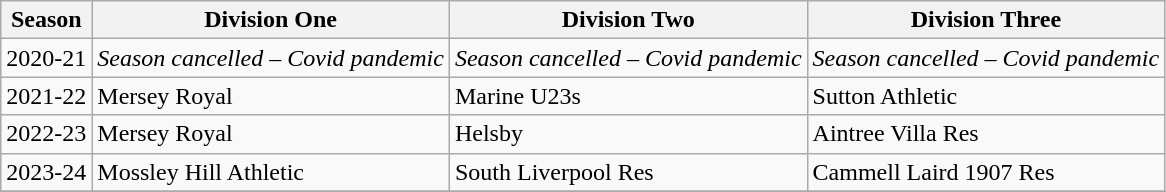<table class="wikitable">
<tr>
<th>Season</th>
<th>Division One</th>
<th>Division Two</th>
<th>Division Three</th>
</tr>
<tr>
<td>2020-21</td>
<td><em>Season cancelled – Covid pandemic</em></td>
<td><em>Season cancelled – Covid pandemic</em></td>
<td><em>Season cancelled – Covid pandemic</em></td>
</tr>
<tr>
<td>2021-22</td>
<td>Mersey Royal</td>
<td>Marine U23s</td>
<td>Sutton Athletic</td>
</tr>
<tr>
<td>2022-23</td>
<td>Mersey Royal</td>
<td>Helsby</td>
<td>Aintree Villa Res</td>
</tr>
<tr>
<td>2023-24</td>
<td>Mossley Hill Athletic</td>
<td>South Liverpool Res</td>
<td>Cammell Laird 1907 Res</td>
</tr>
<tr>
</tr>
</table>
